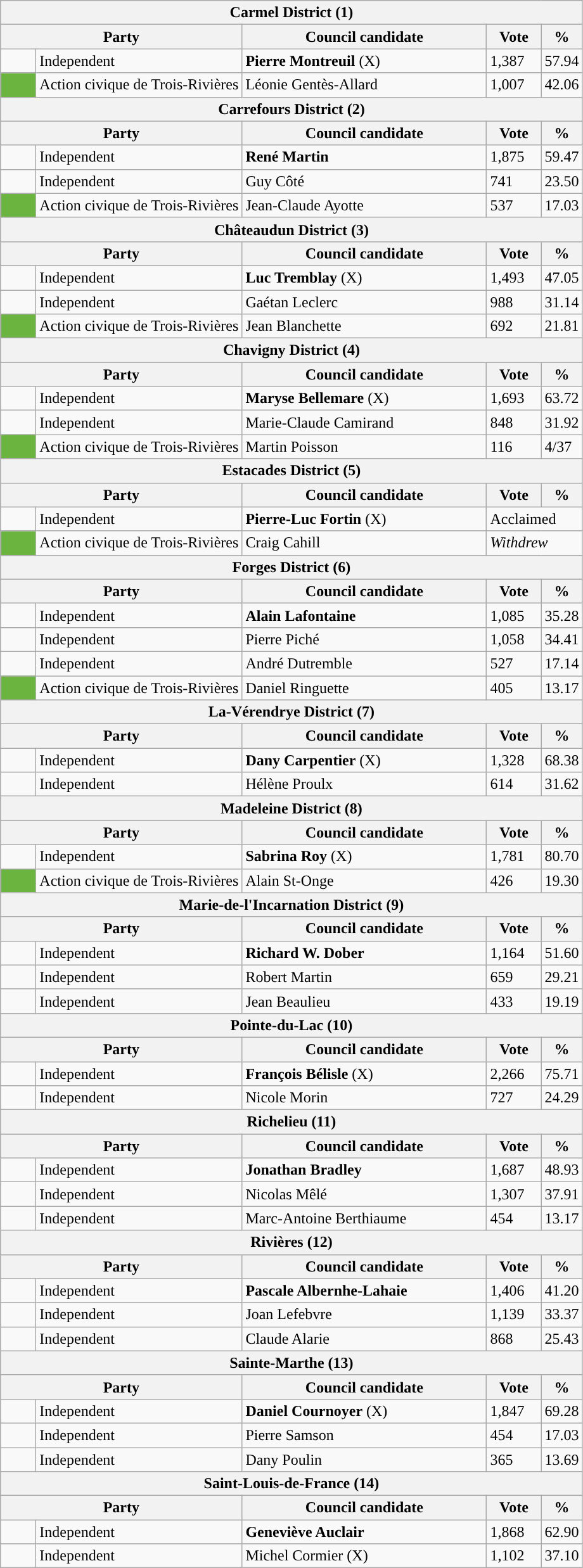<table class="wikitable">
<tr>
<th colspan="5">Carmel District (1)</th>
</tr>
<tr>
<th bgcolor="#DDDDFF" width="230px" colspan="2">Party</th>
<th bgcolor="#DDDDFF" width="250px">Council candidate</th>
<th bgcolor="#DDDDFF" width="50px">Vote</th>
<th bgcolor="#DDDDFF" width="30px">%</th>
</tr>
<tr>
<td> </td>
<td>Independent</td>
<td><strong>Pierre Montreuil</strong> (X)</td>
<td>1,387</td>
<td>57.94</td>
</tr>
<tr>
<td bgcolor=#6cb440 width="30px"> </td>
<td>Action civique de Trois-Rivières</td>
<td>Léonie Gentès-Allard</td>
<td>1,007</td>
<td>42.06</td>
</tr>
<tr>
<th colspan="5">Carrefours District (2)</th>
</tr>
<tr>
<th bgcolor="#DDDDFF" width="230px" colspan="2">Party</th>
<th bgcolor="#DDDDFF" width="250px">Council candidate</th>
<th bgcolor="#DDDDFF" width="50px">Vote</th>
<th bgcolor="#DDDDFF" width="30px">%</th>
</tr>
<tr>
<td> </td>
<td>Independent</td>
<td><strong>René Martin</strong></td>
<td>1,875</td>
<td>59.47</td>
</tr>
<tr>
<td> </td>
<td>Independent</td>
<td>Guy Côté</td>
<td>741</td>
<td>23.50</td>
</tr>
<tr>
<td bgcolor=#6cb440 width="30px"> </td>
<td>Action civique de Trois-Rivières</td>
<td>Jean-Claude Ayotte</td>
<td>537</td>
<td>17.03</td>
</tr>
<tr>
<th colspan="5">Châteaudun District (3)</th>
</tr>
<tr>
<th bgcolor="#DDDDFF" width="230px" colspan="2">Party</th>
<th bgcolor="#DDDDFF" width="250px">Council candidate</th>
<th bgcolor="#DDDDFF" width="50px">Vote</th>
<th bgcolor="#DDDDFF" width="30px">%</th>
</tr>
<tr>
<td> </td>
<td>Independent</td>
<td><strong>Luc Tremblay</strong> (X)</td>
<td>1,493</td>
<td>47.05</td>
</tr>
<tr>
<td> </td>
<td>Independent</td>
<td>Gaétan Leclerc</td>
<td>988</td>
<td>31.14</td>
</tr>
<tr>
<td bgcolor=#6cb440 width="30px"> </td>
<td>Action civique de Trois-Rivières</td>
<td>Jean Blanchette</td>
<td>692</td>
<td>21.81</td>
</tr>
<tr>
<th colspan="5">Chavigny District (4)</th>
</tr>
<tr>
<th bgcolor="#DDDDFF" width="230px" colspan="2">Party</th>
<th bgcolor="#DDDDFF" width="250px">Council candidate</th>
<th bgcolor="#DDDDFF" width="50px">Vote</th>
<th bgcolor="#DDDDFF" width="30px">%</th>
</tr>
<tr>
<td> </td>
<td>Independent</td>
<td><strong>Maryse Bellemare</strong> (X)</td>
<td>1,693</td>
<td>63.72</td>
</tr>
<tr>
<td> </td>
<td>Independent</td>
<td>Marie-Claude Camirand</td>
<td>848</td>
<td>31.92</td>
</tr>
<tr>
<td bgcolor=#6cb440 width="30px"> </td>
<td>Action civique de Trois-Rivières</td>
<td>Martin Poisson</td>
<td>116</td>
<td>4/37</td>
</tr>
<tr>
<th colspan="5">Estacades District (5)</th>
</tr>
<tr>
<th bgcolor="#DDDDFF" width="230px" colspan="2">Party</th>
<th bgcolor="#DDDDFF" width="250px">Council candidate</th>
<th bgcolor="#DDDDFF" width="50px">Vote</th>
<th bgcolor="#DDDDFF" width="30px">%</th>
</tr>
<tr>
<td> </td>
<td>Independent</td>
<td><strong>Pierre-Luc Fortin</strong> (X)</td>
<td colspan="2">Acclaimed</td>
</tr>
<tr>
<td bgcolor=#6cb440 width="30px"> </td>
<td>Action civique de Trois-Rivières</td>
<td>Craig Cahill</td>
<td colspan="2"><em>Withdrew</em></td>
</tr>
<tr>
<th colspan="5">Forges District (6)</th>
</tr>
<tr>
<th bgcolor="#DDDDFF" width="230px" colspan="2">Party</th>
<th bgcolor="#DDDDFF" width="250px">Council candidate</th>
<th bgcolor="#DDDDFF" width="50px">Vote</th>
<th bgcolor="#DDDDFF" width="30px">%</th>
</tr>
<tr>
<td> </td>
<td>Independent</td>
<td><strong>Alain Lafontaine</strong></td>
<td>1,085</td>
<td>35.28</td>
</tr>
<tr>
<td> </td>
<td>Independent</td>
<td>Pierre Piché</td>
<td>1,058</td>
<td>34.41</td>
</tr>
<tr>
<td> </td>
<td>Independent</td>
<td>André Dutremble</td>
<td>527</td>
<td>17.14</td>
</tr>
<tr>
<td bgcolor=#6cb440 width="30px"> </td>
<td>Action civique de Trois-Rivières</td>
<td>Daniel Ringuette</td>
<td>405</td>
<td>13.17</td>
</tr>
<tr>
<th colspan="5">La-Vérendrye District (7)</th>
</tr>
<tr>
<th bgcolor="#DDDDFF" width="230px" colspan="2">Party</th>
<th bgcolor="#DDDDFF" width="250px">Council candidate</th>
<th bgcolor="#DDDDFF" width="50px">Vote</th>
<th bgcolor="#DDDDFF" width="30px">%</th>
</tr>
<tr>
<td> </td>
<td>Independent</td>
<td><strong>Dany Carpentier</strong> (X)</td>
<td>1,328</td>
<td>68.38</td>
</tr>
<tr>
<td> </td>
<td>Independent</td>
<td>Hélène Proulx</td>
<td>614</td>
<td>31.62</td>
</tr>
<tr>
<th colspan="5">Madeleine District (8)</th>
</tr>
<tr>
<th bgcolor="#DDDDFF" width="230px" colspan="2">Party</th>
<th bgcolor="#DDDDFF" width="250px">Council candidate</th>
<th bgcolor="#DDDDFF" width="50px">Vote</th>
<th bgcolor="#DDDDFF" width="30px">%</th>
</tr>
<tr>
<td> </td>
<td>Independent</td>
<td><strong>Sabrina Roy</strong> (X)</td>
<td>1,781</td>
<td>80.70</td>
</tr>
<tr>
<td bgcolor=#6cb440 width="30px"> </td>
<td>Action civique de Trois-Rivières</td>
<td>Alain St-Onge</td>
<td>426</td>
<td>19.30</td>
</tr>
<tr>
<th colspan="5">Marie-de-l'Incarnation District (9)</th>
</tr>
<tr>
<th bgcolor="#DDDDFF" width="230px" colspan="2">Party</th>
<th bgcolor="#DDDDFF" width="250px">Council candidate</th>
<th bgcolor="#DDDDFF" width="50px">Vote</th>
<th bgcolor="#DDDDFF" width="30px">%</th>
</tr>
<tr>
<td> </td>
<td>Independent</td>
<td><strong>Richard W. Dober</strong></td>
<td>1,164</td>
<td>51.60</td>
</tr>
<tr>
<td> </td>
<td>Independent</td>
<td>Robert Martin</td>
<td>659</td>
<td>29.21</td>
</tr>
<tr>
<td> </td>
<td>Independent</td>
<td>Jean Beaulieu</td>
<td>433</td>
<td>19.19</td>
</tr>
<tr>
<th colspan="5">Pointe-du-Lac (10)</th>
</tr>
<tr>
<th bgcolor="#DDDDFF" width="230px" colspan="2">Party</th>
<th bgcolor="#DDDDFF" width="250px">Council candidate</th>
<th bgcolor="#DDDDFF" width="50px">Vote</th>
<th bgcolor="#DDDDFF" width="30px">%</th>
</tr>
<tr>
<td> </td>
<td>Independent</td>
<td><strong>François Bélisle</strong> (X)</td>
<td>2,266</td>
<td>75.71</td>
</tr>
<tr>
<td> </td>
<td>Independent</td>
<td>Nicole Morin</td>
<td>727</td>
<td>24.29</td>
</tr>
<tr>
<th colspan="5">Richelieu (11)</th>
</tr>
<tr>
<th bgcolor="#DDDDFF" width="230px" colspan="2">Party</th>
<th bgcolor="#DDDDFF" width="250px">Council candidate</th>
<th bgcolor="#DDDDFF" width="50px">Vote</th>
<th bgcolor="#DDDDFF" width="30px">%</th>
</tr>
<tr>
<td> </td>
<td>Independent</td>
<td><strong>Jonathan Bradley</strong></td>
<td>1,687</td>
<td>48.93</td>
</tr>
<tr>
<td> </td>
<td>Independent</td>
<td>Nicolas Mêlé</td>
<td>1,307</td>
<td>37.91</td>
</tr>
<tr>
<td> </td>
<td>Independent</td>
<td>Marc-Antoine Berthiaume</td>
<td>454</td>
<td>13.17</td>
</tr>
<tr>
<th colspan="5">Rivières (12)</th>
</tr>
<tr>
<th bgcolor="#DDDDFF" width="230px" colspan="2">Party</th>
<th bgcolor="#DDDDFF" width="250px">Council candidate</th>
<th bgcolor="#DDDDFF" width="50px">Vote</th>
<th bgcolor="#DDDDFF" width="30px">%</th>
</tr>
<tr>
<td> </td>
<td>Independent</td>
<td><strong>Pascale Albernhe-Lahaie</strong></td>
<td>1,406</td>
<td>41.20</td>
</tr>
<tr>
<td> </td>
<td>Independent</td>
<td>Joan Lefebvre</td>
<td>1,139</td>
<td>33.37</td>
</tr>
<tr>
<td> </td>
<td>Independent</td>
<td>Claude Alarie</td>
<td>868</td>
<td>25.43</td>
</tr>
<tr>
<th colspan="5">Sainte-Marthe (13)</th>
</tr>
<tr>
<th bgcolor="#DDDDFF" width="230px" colspan="2">Party</th>
<th bgcolor="#DDDDFF" width="250px">Council candidate</th>
<th bgcolor="#DDDDFF" width="50px">Vote</th>
<th bgcolor="#DDDDFF" width="30px">%</th>
</tr>
<tr>
<td> </td>
<td>Independent</td>
<td><strong>Daniel Cournoyer</strong> (X)</td>
<td>1,847</td>
<td>69.28</td>
</tr>
<tr>
<td> </td>
<td>Independent</td>
<td>Pierre Samson</td>
<td>454</td>
<td>17.03</td>
</tr>
<tr>
<td> </td>
<td>Independent</td>
<td>Dany Poulin</td>
<td>365</td>
<td>13.69</td>
</tr>
<tr>
<th colspan="5">Saint-Louis-de-France (14)</th>
</tr>
<tr>
<th bgcolor="#DDDDFF" width="230px" colspan="2">Party</th>
<th bgcolor="#DDDDFF" width="250px">Council candidate</th>
<th bgcolor="#DDDDFF" width="50px">Vote</th>
<th bgcolor="#DDDDFF" width="30px">%</th>
</tr>
<tr>
<td> </td>
<td>Independent</td>
<td><strong>Geneviève Auclair</strong></td>
<td>1,868</td>
<td>62.90</td>
</tr>
<tr>
<td> </td>
<td>Independent</td>
<td>Michel Cormier (X)</td>
<td>1,102</td>
<td>37.10</td>
</tr>
</table>
